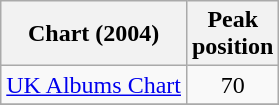<table class="wikitable sortable">
<tr>
<th align="left">Chart (2004)</th>
<th align="left">Peak<br>position</th>
</tr>
<tr>
<td align="left"><a href='#'>UK Albums Chart</a></td>
<td style="text-align:center;">70</td>
</tr>
<tr>
</tr>
</table>
